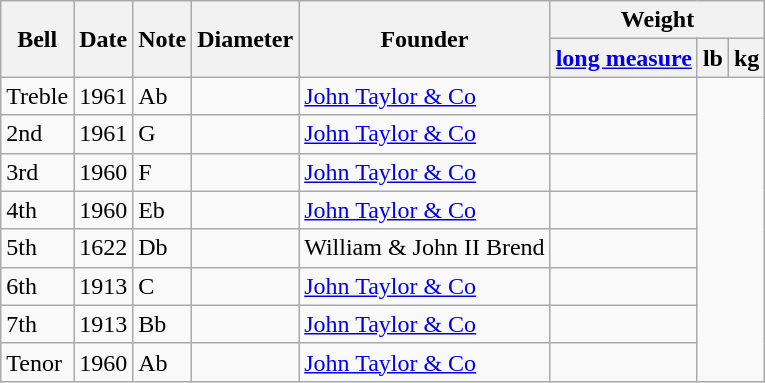<table class="wikitable sortable">
<tr>
<th rowspan=2>Bell</th>
<th rowspan=2>Date</th>
<th rowspan=2>Note</th>
<th rowspan=2>Diameter</th>
<th rowspan=2>Founder</th>
<th colspan=3>Weight</th>
</tr>
<tr>
<th><a href='#'>long measure</a></th>
<th>lb</th>
<th>kg</th>
</tr>
<tr>
<td>Treble</td>
<td>1961</td>
<td>Ab</td>
<td></td>
<td><a href='#'>John Taylor & Co</a></td>
<td></td>
</tr>
<tr>
<td>2nd</td>
<td>1961</td>
<td>G</td>
<td></td>
<td><a href='#'>John Taylor & Co</a></td>
<td></td>
</tr>
<tr>
<td>3rd</td>
<td>1960</td>
<td>F</td>
<td></td>
<td><a href='#'>John Taylor & Co</a></td>
<td></td>
</tr>
<tr>
<td>4th</td>
<td>1960</td>
<td>Eb</td>
<td></td>
<td><a href='#'>John Taylor & Co</a></td>
<td></td>
</tr>
<tr>
<td>5th</td>
<td>1622</td>
<td>Db</td>
<td></td>
<td>William & John II Brend</td>
<td></td>
</tr>
<tr>
<td>6th</td>
<td>1913</td>
<td>C</td>
<td></td>
<td><a href='#'>John Taylor & Co</a></td>
<td></td>
</tr>
<tr>
<td>7th</td>
<td>1913</td>
<td>Bb</td>
<td></td>
<td><a href='#'>John Taylor & Co</a></td>
<td></td>
</tr>
<tr>
<td>Tenor</td>
<td>1960</td>
<td>Ab</td>
<td></td>
<td><a href='#'>John Taylor & Co</a></td>
<td></td>
</tr>
</table>
